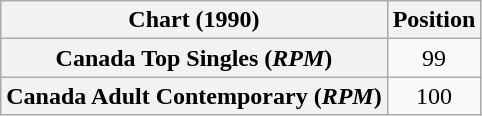<table class="wikitable plainrowheaders" style="text-align:center">
<tr>
<th>Chart (1990)</th>
<th>Position</th>
</tr>
<tr>
<th scope="row">Canada Top Singles (<em>RPM</em>)</th>
<td>99</td>
</tr>
<tr>
<th scope="row">Canada Adult Contemporary (<em>RPM</em>)</th>
<td>100</td>
</tr>
</table>
